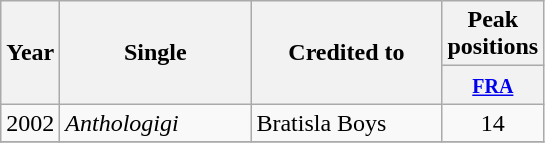<table class="wikitable">
<tr>
<th align="center" rowspan="2" width="10">Year</th>
<th align="center" rowspan="2" width="120">Single</th>
<th align="center" rowspan="2" width="120">Credited to</th>
<th align="center" colspan="1" width="30">Peak positions</th>
</tr>
<tr>
<th width="40"><small><a href='#'>FRA</a><br></small></th>
</tr>
<tr>
<td>2002</td>
<td><em>Anthologigi</em></td>
<td>Bratisla Boys</td>
<td align="center">14</td>
</tr>
<tr>
</tr>
</table>
